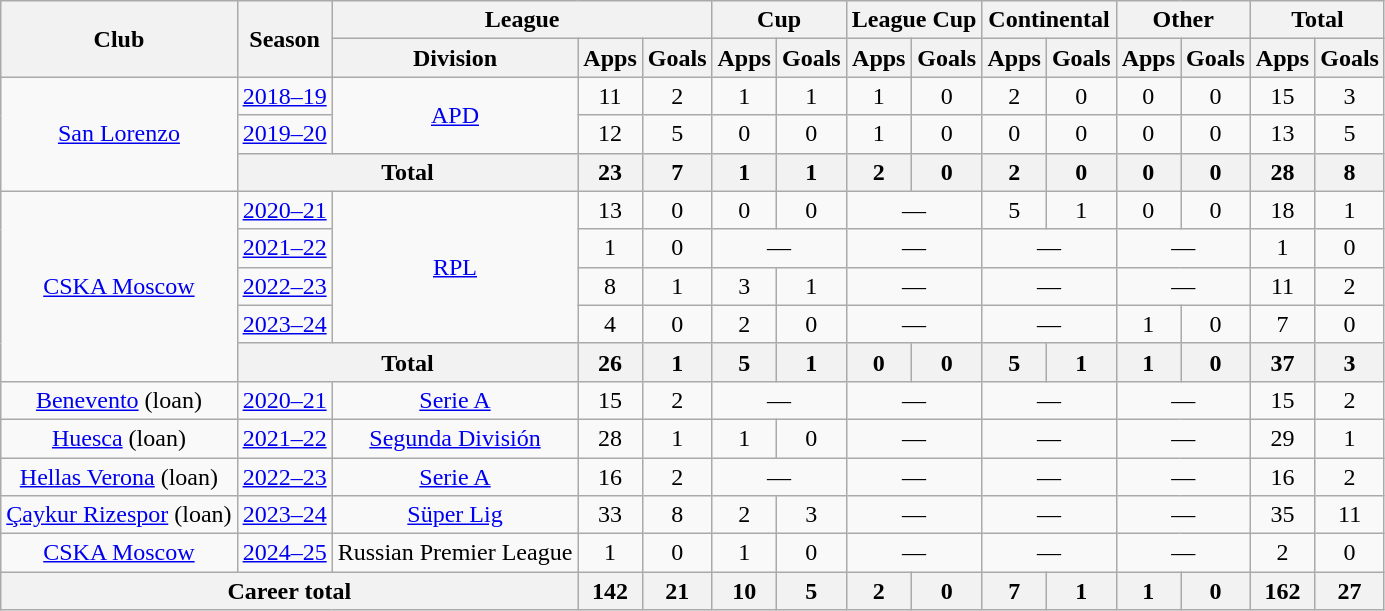<table class="wikitable" style="text-align:center">
<tr>
<th rowspan="2">Club</th>
<th rowspan="2">Season</th>
<th colspan="3">League</th>
<th colspan="2">Cup</th>
<th colspan="2">League Cup</th>
<th colspan="2">Continental</th>
<th colspan="2">Other</th>
<th colspan="2">Total</th>
</tr>
<tr>
<th>Division</th>
<th>Apps</th>
<th>Goals</th>
<th>Apps</th>
<th>Goals</th>
<th>Apps</th>
<th>Goals</th>
<th>Apps</th>
<th>Goals</th>
<th>Apps</th>
<th>Goals</th>
<th>Apps</th>
<th>Goals</th>
</tr>
<tr>
<td rowspan="3"><a href='#'>San Lorenzo</a></td>
<td><a href='#'>2018–19</a></td>
<td rowspan="2"><a href='#'>APD</a></td>
<td>11</td>
<td>2</td>
<td>1</td>
<td>1</td>
<td>1</td>
<td>0</td>
<td>2</td>
<td>0</td>
<td>0</td>
<td>0</td>
<td>15</td>
<td>3</td>
</tr>
<tr>
<td><a href='#'>2019–20</a></td>
<td>12</td>
<td>5</td>
<td>0</td>
<td>0</td>
<td>1</td>
<td>0</td>
<td>0</td>
<td>0</td>
<td>0</td>
<td>0</td>
<td>13</td>
<td>5</td>
</tr>
<tr>
<th colspan="2">Total</th>
<th>23</th>
<th>7</th>
<th>1</th>
<th>1</th>
<th>2</th>
<th>0</th>
<th>2</th>
<th>0</th>
<th>0</th>
<th>0</th>
<th>28</th>
<th>8</th>
</tr>
<tr>
<td rowspan="5"><a href='#'>CSKA Moscow</a></td>
<td><a href='#'>2020–21</a></td>
<td rowspan="4"><a href='#'>RPL</a></td>
<td>13</td>
<td>0</td>
<td>0</td>
<td>0</td>
<td colspan="2">—</td>
<td>5</td>
<td>1</td>
<td>0</td>
<td>0</td>
<td>18</td>
<td>1</td>
</tr>
<tr>
<td><a href='#'>2021–22</a></td>
<td>1</td>
<td>0</td>
<td colspan="2">—</td>
<td colspan="2">—</td>
<td colspan="2">—</td>
<td colspan="2">—</td>
<td>1</td>
<td>0</td>
</tr>
<tr>
<td><a href='#'>2022–23</a></td>
<td>8</td>
<td>1</td>
<td>3</td>
<td>1</td>
<td colspan="2">—</td>
<td colspan="2">—</td>
<td colspan="2">—</td>
<td>11</td>
<td>2</td>
</tr>
<tr>
<td><a href='#'>2023–24</a></td>
<td>4</td>
<td>0</td>
<td>2</td>
<td>0</td>
<td colspan="2">—</td>
<td colspan="2">—</td>
<td>1</td>
<td>0</td>
<td>7</td>
<td>0</td>
</tr>
<tr>
<th colspan="2">Total</th>
<th>26</th>
<th>1</th>
<th>5</th>
<th>1</th>
<th>0</th>
<th>0</th>
<th>5</th>
<th>1</th>
<th>1</th>
<th>0</th>
<th>37</th>
<th>3</th>
</tr>
<tr>
<td><a href='#'>Benevento</a> (loan)</td>
<td><a href='#'>2020–21</a></td>
<td><a href='#'>Serie A</a></td>
<td>15</td>
<td>2</td>
<td colspan="2">—</td>
<td colspan="2">—</td>
<td colspan="2">—</td>
<td colspan="2">—</td>
<td>15</td>
<td>2</td>
</tr>
<tr>
<td><a href='#'>Huesca</a> (loan)</td>
<td><a href='#'>2021–22</a></td>
<td><a href='#'>Segunda División</a></td>
<td>28</td>
<td>1</td>
<td>1</td>
<td>0</td>
<td colspan="2">—</td>
<td colspan="2">—</td>
<td colspan="2">—</td>
<td>29</td>
<td>1</td>
</tr>
<tr>
<td><a href='#'>Hellas Verona</a> (loan)</td>
<td><a href='#'>2022–23</a></td>
<td><a href='#'>Serie A</a></td>
<td>16</td>
<td>2</td>
<td colspan="2">—</td>
<td colspan="2">—</td>
<td colspan="2">—</td>
<td colspan="2">—</td>
<td>16</td>
<td>2</td>
</tr>
<tr>
<td><a href='#'>Çaykur Rizespor</a> (loan)</td>
<td><a href='#'>2023–24</a></td>
<td><a href='#'>Süper Lig</a></td>
<td>33</td>
<td>8</td>
<td>2</td>
<td>3</td>
<td colspan="2">—</td>
<td colspan="2">—</td>
<td colspan="2">—</td>
<td>35</td>
<td>11</td>
</tr>
<tr>
<td><a href='#'>CSKA Moscow</a></td>
<td><a href='#'>2024–25</a></td>
<td>Russian Premier League</td>
<td>1</td>
<td>0</td>
<td>1</td>
<td>0</td>
<td colspan="2">—</td>
<td colspan="2">—</td>
<td colspan="2">—</td>
<td>2</td>
<td>0</td>
</tr>
<tr>
<th colspan="3">Career total</th>
<th>142</th>
<th>21</th>
<th>10</th>
<th>5</th>
<th>2</th>
<th>0</th>
<th>7</th>
<th>1</th>
<th>1</th>
<th>0</th>
<th>162</th>
<th>27</th>
</tr>
</table>
